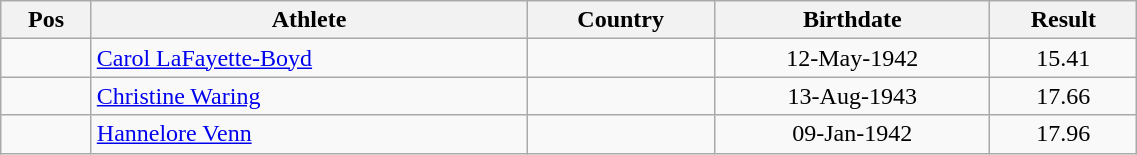<table class="wikitable"  style="text-align:center; width:60%;">
<tr>
<th>Pos</th>
<th>Athlete</th>
<th>Country</th>
<th>Birthdate</th>
<th>Result</th>
</tr>
<tr>
<td align=center></td>
<td align=left><a href='#'>Carol LaFayette-Boyd</a></td>
<td align=left></td>
<td>12-May-1942</td>
<td>15.41</td>
</tr>
<tr>
<td align=center></td>
<td align=left><a href='#'>Christine Waring</a></td>
<td align=left></td>
<td>13-Aug-1943</td>
<td>17.66</td>
</tr>
<tr>
<td align=center></td>
<td align=left><a href='#'>Hannelore Venn</a></td>
<td align=left></td>
<td>09-Jan-1942</td>
<td>17.96</td>
</tr>
</table>
